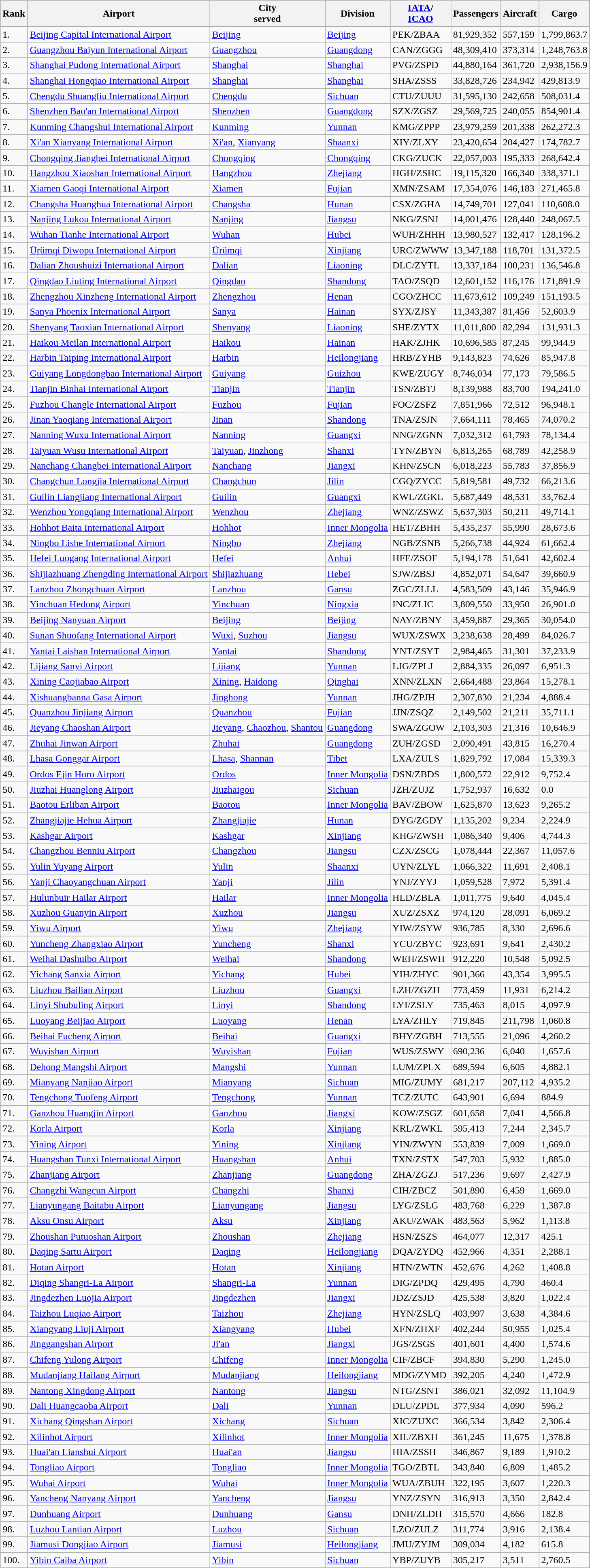<table class="wikitable sortable">
<tr bgcolor=lightgrey>
<th>Rank</th>
<th>Airport</th>
<th>City<br>served</th>
<th>Division</th>
<th><a href='#'>IATA</a>/<br><a href='#'>ICAO</a></th>
<th>Passengers</th>
<th>Aircraft</th>
<th>Cargo</th>
</tr>
<tr>
<td>1.</td>
<td><a href='#'>Beijing Capital International Airport</a></td>
<td><a href='#'>Beijing</a></td>
<td><a href='#'>Beijing</a></td>
<td>PEK/ZBAA</td>
<td>81,929,352</td>
<td>557,159</td>
<td>1,799,863.7</td>
</tr>
<tr>
<td>2.</td>
<td><a href='#'>Guangzhou Baiyun International Airport</a></td>
<td><a href='#'>Guangzhou</a></td>
<td><a href='#'>Guangdong</a></td>
<td>CAN/ZGGG</td>
<td>48,309,410</td>
<td>373,314</td>
<td>1,248,763.8</td>
</tr>
<tr>
<td>3.</td>
<td><a href='#'>Shanghai Pudong International Airport</a></td>
<td><a href='#'>Shanghai</a></td>
<td><a href='#'>Shanghai</a></td>
<td>PVG/ZSPD</td>
<td>44,880,164</td>
<td>361,720</td>
<td>2,938,156.9</td>
</tr>
<tr>
<td>4.</td>
<td><a href='#'>Shanghai Hongqiao International Airport</a></td>
<td><a href='#'>Shanghai</a></td>
<td><a href='#'>Shanghai</a></td>
<td>SHA/ZSSS</td>
<td>33,828,726</td>
<td>234,942</td>
<td>429,813.9</td>
</tr>
<tr>
<td>5.</td>
<td><a href='#'>Chengdu Shuangliu International Airport</a></td>
<td><a href='#'>Chengdu</a></td>
<td><a href='#'>Sichuan</a></td>
<td>CTU/ZUUU</td>
<td>31,595,130</td>
<td>242,658</td>
<td>508,031.4</td>
</tr>
<tr>
<td>6.</td>
<td><a href='#'>Shenzhen Bao'an International Airport</a></td>
<td><a href='#'>Shenzhen</a></td>
<td><a href='#'>Guangdong</a></td>
<td>SZX/ZGSZ</td>
<td>29,569,725</td>
<td>240,055</td>
<td>854,901.4</td>
</tr>
<tr>
<td>7.</td>
<td><a href='#'>Kunming Changshui International Airport</a></td>
<td><a href='#'>Kunming</a></td>
<td><a href='#'>Yunnan</a></td>
<td>KMG/ZPPP</td>
<td>23,979,259</td>
<td>201,338</td>
<td>262,272.3</td>
</tr>
<tr>
<td>8.</td>
<td><a href='#'>Xi'an Xianyang International Airport</a></td>
<td><a href='#'>Xi'an</a>, <a href='#'>Xianyang</a></td>
<td><a href='#'>Shaanxi</a></td>
<td>XIY/ZLXY</td>
<td>23,420,654</td>
<td>204,427</td>
<td>174,782.7</td>
</tr>
<tr>
<td>9.</td>
<td><a href='#'>Chongqing Jiangbei International Airport</a></td>
<td><a href='#'>Chongqing</a></td>
<td><a href='#'>Chongqing</a></td>
<td>CKG/ZUCK</td>
<td>22,057,003</td>
<td>195,333</td>
<td>268,642.4</td>
</tr>
<tr>
<td>10.</td>
<td><a href='#'>Hangzhou Xiaoshan International Airport</a></td>
<td><a href='#'>Hangzhou</a></td>
<td><a href='#'>Zhejiang</a></td>
<td>HGH/ZSHC</td>
<td>19,115,320</td>
<td>166,340</td>
<td>338,371.1</td>
</tr>
<tr>
<td>11.</td>
<td><a href='#'>Xiamen Gaoqi International Airport</a></td>
<td><a href='#'>Xiamen</a></td>
<td><a href='#'>Fujian</a></td>
<td>XMN/ZSAM</td>
<td>17,354,076</td>
<td>146,183</td>
<td>271,465.8</td>
</tr>
<tr>
<td>12.</td>
<td><a href='#'>Changsha Huanghua International Airport</a></td>
<td><a href='#'>Changsha</a></td>
<td><a href='#'>Hunan</a></td>
<td>CSX/ZGHA</td>
<td>14,749,701</td>
<td>127,041</td>
<td>110,608.0</td>
</tr>
<tr>
<td>13.</td>
<td><a href='#'>Nanjing Lukou International Airport</a></td>
<td><a href='#'>Nanjing</a></td>
<td><a href='#'>Jiangsu</a></td>
<td>NKG/ZSNJ</td>
<td>14,001,476</td>
<td>128,440</td>
<td>248,067.5</td>
</tr>
<tr>
<td>14.</td>
<td><a href='#'>Wuhan Tianhe International Airport</a></td>
<td><a href='#'>Wuhan</a></td>
<td><a href='#'>Hubei</a></td>
<td>WUH/ZHHH</td>
<td>13,980,527</td>
<td>132,417</td>
<td>128,196.2</td>
</tr>
<tr>
<td>15.</td>
<td><a href='#'>Ürümqi Diwopu International Airport</a></td>
<td><a href='#'>Ürümqi</a></td>
<td><a href='#'>Xinjiang</a></td>
<td>URC/ZWWW</td>
<td>13,347,188</td>
<td>118,701</td>
<td>131,372.5</td>
</tr>
<tr>
<td>16.</td>
<td><a href='#'>Dalian Zhoushuizi International Airport</a></td>
<td><a href='#'>Dalian</a></td>
<td><a href='#'>Liaoning</a></td>
<td>DLC/ZYTL</td>
<td>13,337,184</td>
<td>100,231</td>
<td>136,546.8</td>
</tr>
<tr>
<td>17.</td>
<td><a href='#'>Qingdao Liuting International Airport</a></td>
<td><a href='#'>Qingdao</a></td>
<td><a href='#'>Shandong</a></td>
<td>TAO/ZSQD</td>
<td>12,601,152</td>
<td>116,176</td>
<td>171,891.9</td>
</tr>
<tr>
<td>18.</td>
<td><a href='#'>Zhengzhou Xinzheng International Airport</a></td>
<td><a href='#'>Zhengzhou</a></td>
<td><a href='#'>Henan</a></td>
<td>CGO/ZHCC</td>
<td>11,673,612</td>
<td>109,249</td>
<td>151,193.5</td>
</tr>
<tr>
<td>19.</td>
<td><a href='#'>Sanya Phoenix International Airport</a></td>
<td><a href='#'>Sanya</a></td>
<td><a href='#'>Hainan</a></td>
<td>SYX/ZJSY</td>
<td>11,343,387</td>
<td>81,456</td>
<td>52,603.9</td>
</tr>
<tr>
<td>20.</td>
<td><a href='#'>Shenyang Taoxian International Airport</a></td>
<td><a href='#'>Shenyang</a></td>
<td><a href='#'>Liaoning</a></td>
<td>SHE/ZYTX</td>
<td>11,011,800</td>
<td>82,294</td>
<td>131,931.3</td>
</tr>
<tr>
<td>21.</td>
<td><a href='#'>Haikou Meilan International Airport</a></td>
<td><a href='#'>Haikou</a></td>
<td><a href='#'>Hainan</a></td>
<td>HAK/ZJHK</td>
<td>10,696,585</td>
<td>87,245</td>
<td>99,944.9</td>
</tr>
<tr>
<td>22.</td>
<td><a href='#'>Harbin Taiping International Airport</a></td>
<td><a href='#'>Harbin</a></td>
<td><a href='#'>Heilongjiang</a></td>
<td>HRB/ZYHB</td>
<td>9,143,823</td>
<td>74,626</td>
<td>85,947.8</td>
</tr>
<tr>
<td>23.</td>
<td><a href='#'>Guiyang Longdongbao International Airport</a></td>
<td><a href='#'>Guiyang</a></td>
<td><a href='#'>Guizhou</a></td>
<td>KWE/ZUGY</td>
<td>8,746,034</td>
<td>77,173</td>
<td>79,586.5</td>
</tr>
<tr>
<td>24.</td>
<td><a href='#'>Tianjin Binhai International Airport</a></td>
<td><a href='#'>Tianjin</a></td>
<td><a href='#'>Tianjin</a></td>
<td>TSN/ZBTJ</td>
<td>8,139,988</td>
<td>83,700</td>
<td>194,241.0</td>
</tr>
<tr>
<td>25.</td>
<td><a href='#'>Fuzhou Changle International Airport</a></td>
<td><a href='#'>Fuzhou</a></td>
<td><a href='#'>Fujian</a></td>
<td>FOC/ZSFZ</td>
<td>7,851,966</td>
<td>72,512</td>
<td>96,948.1</td>
</tr>
<tr>
<td>26.</td>
<td><a href='#'>Jinan Yaoqiang International Airport</a></td>
<td><a href='#'>Jinan</a></td>
<td><a href='#'>Shandong</a></td>
<td>TNA/ZSJN</td>
<td>7,664,111</td>
<td>78,465</td>
<td>74,070.2</td>
</tr>
<tr>
<td>27.</td>
<td><a href='#'>Nanning Wuxu International Airport</a></td>
<td><a href='#'>Nanning</a></td>
<td><a href='#'>Guangxi</a></td>
<td>NNG/ZGNN</td>
<td>7,032,312</td>
<td>61,793</td>
<td>78,134.4</td>
</tr>
<tr>
<td>28.</td>
<td><a href='#'>Taiyuan Wusu International Airport</a></td>
<td><a href='#'>Taiyuan</a>, <a href='#'>Jinzhong</a></td>
<td><a href='#'>Shanxi</a></td>
<td>TYN/ZBYN</td>
<td>6,813,265</td>
<td>68,789</td>
<td>42,258.9</td>
</tr>
<tr>
<td>29.</td>
<td><a href='#'>Nanchang Changbei International Airport</a></td>
<td><a href='#'>Nanchang</a></td>
<td><a href='#'>Jiangxi</a></td>
<td>KHN/ZSCN</td>
<td>6,018,223</td>
<td>55,783</td>
<td>37,856.9</td>
</tr>
<tr>
<td>30.</td>
<td><a href='#'>Changchun Longjia International Airport</a></td>
<td><a href='#'>Changchun</a></td>
<td><a href='#'>Jilin</a></td>
<td>CGQ/ZYCC</td>
<td>5,819,581</td>
<td>49,732</td>
<td>66,213.6</td>
</tr>
<tr>
<td>31.</td>
<td><a href='#'>Guilin Liangjiang International Airport</a></td>
<td><a href='#'>Guilin</a></td>
<td><a href='#'>Guangxi</a></td>
<td>KWL/ZGKL</td>
<td>5,687,449</td>
<td>48,531</td>
<td>33,762.4</td>
</tr>
<tr>
<td>32.</td>
<td><a href='#'>Wenzhou Yongqiang International Airport</a></td>
<td><a href='#'>Wenzhou</a></td>
<td><a href='#'>Zhejiang</a></td>
<td>WNZ/ZSWZ</td>
<td>5,637,303</td>
<td>50,211</td>
<td>49,714.1</td>
</tr>
<tr>
<td>33.</td>
<td><a href='#'>Hohhot Baita International Airport</a></td>
<td><a href='#'>Hohhot</a></td>
<td><a href='#'>Inner Mongolia</a></td>
<td>HET/ZBHH</td>
<td>5,435,237</td>
<td>55,990</td>
<td>28,673.6</td>
</tr>
<tr>
<td>34.</td>
<td><a href='#'>Ningbo Lishe International Airport</a></td>
<td><a href='#'>Ningbo</a></td>
<td><a href='#'>Zhejiang</a></td>
<td>NGB/ZSNB</td>
<td>5,266,738</td>
<td>44,924</td>
<td>61,662.4</td>
</tr>
<tr>
<td>35.</td>
<td><a href='#'>Hefei Luogang International Airport</a></td>
<td><a href='#'>Hefei</a></td>
<td><a href='#'>Anhui</a></td>
<td>HFE/ZSOF</td>
<td>5,194,178</td>
<td>51,641</td>
<td>42,602.4</td>
</tr>
<tr>
<td>36.</td>
<td><a href='#'>Shijiazhuang Zhengding International Airport</a></td>
<td><a href='#'>Shijiazhuang</a></td>
<td><a href='#'>Hebei</a></td>
<td>SJW/ZBSJ</td>
<td>4,852,071</td>
<td>54,647</td>
<td>39,660.9</td>
</tr>
<tr>
<td>37.</td>
<td><a href='#'>Lanzhou Zhongchuan Airport</a></td>
<td><a href='#'>Lanzhou</a></td>
<td><a href='#'>Gansu</a></td>
<td>ZGC/ZLLL</td>
<td>4,583,509</td>
<td>43,146</td>
<td>35,946.9</td>
</tr>
<tr>
<td>38.</td>
<td><a href='#'>Yinchuan Hedong Airport</a></td>
<td><a href='#'>Yinchuan</a></td>
<td><a href='#'>Ningxia</a></td>
<td>INC/ZLIC</td>
<td>3,809,550</td>
<td>33,950</td>
<td>26,901.0</td>
</tr>
<tr>
<td>39.</td>
<td><a href='#'>Beijing Nanyuan Airport</a></td>
<td><a href='#'>Beijing</a></td>
<td><a href='#'>Beijing</a></td>
<td>NAY/ZBNY</td>
<td>3,459,887</td>
<td>29,365</td>
<td>30,054.0</td>
</tr>
<tr>
<td>40.</td>
<td><a href='#'>Sunan Shuofang International Airport</a></td>
<td><a href='#'>Wuxi</a>, <a href='#'>Suzhou</a></td>
<td><a href='#'>Jiangsu</a></td>
<td>WUX/ZSWX</td>
<td>3,238,638</td>
<td>28,499</td>
<td>84,026.7</td>
</tr>
<tr>
<td>41.</td>
<td><a href='#'>Yantai Laishan International Airport</a></td>
<td><a href='#'>Yantai</a></td>
<td><a href='#'>Shandong</a></td>
<td>YNT/ZSYT</td>
<td>2,984,465</td>
<td>31,301</td>
<td>37,233.9</td>
</tr>
<tr>
<td>42.</td>
<td><a href='#'>Lijiang Sanyi Airport</a></td>
<td><a href='#'>Lijiang</a></td>
<td><a href='#'>Yunnan</a></td>
<td>LJG/ZPLJ</td>
<td>2,884,335</td>
<td>26,097</td>
<td>6,951.3</td>
</tr>
<tr>
<td>43.</td>
<td><a href='#'>Xining Caojiabao Airport</a></td>
<td><a href='#'>Xining</a>, <a href='#'>Haidong</a></td>
<td><a href='#'>Qinghai</a></td>
<td>XNN/ZLXN</td>
<td>2,664,488</td>
<td>23,864</td>
<td>15,278.1</td>
</tr>
<tr>
<td>44.</td>
<td><a href='#'>Xishuangbanna Gasa Airport</a></td>
<td><a href='#'>Jinghong</a></td>
<td><a href='#'>Yunnan</a></td>
<td>JHG/ZPJH</td>
<td>2,307,830</td>
<td>21,234</td>
<td>4,888.4</td>
</tr>
<tr>
<td>45.</td>
<td><a href='#'>Quanzhou Jinjiang Airport</a></td>
<td><a href='#'>Quanzhou</a></td>
<td><a href='#'>Fujian</a></td>
<td>JJN/ZSQZ</td>
<td>2,149,502</td>
<td>21,211</td>
<td>35,711.1</td>
</tr>
<tr>
<td>46.</td>
<td><a href='#'>Jieyang Chaoshan Airport</a></td>
<td><a href='#'>Jieyang</a>, <a href='#'>Chaozhou</a>, <a href='#'>Shantou</a></td>
<td><a href='#'>Guangdong</a></td>
<td>SWA/ZGOW</td>
<td>2,103,303</td>
<td>21,316</td>
<td>10,646.9</td>
</tr>
<tr>
<td>47.</td>
<td><a href='#'>Zhuhai Jinwan Airport</a></td>
<td><a href='#'>Zhuhai</a></td>
<td><a href='#'>Guangdong</a></td>
<td>ZUH/ZGSD</td>
<td>2,090,491</td>
<td>43,815</td>
<td>16,270.4</td>
</tr>
<tr>
<td>48.</td>
<td><a href='#'>Lhasa Gonggar Airport</a></td>
<td><a href='#'>Lhasa</a>, <a href='#'>Shannan</a></td>
<td><a href='#'>Tibet</a></td>
<td>LXA/ZULS</td>
<td>1,829,792</td>
<td>17,084</td>
<td>15,339.3</td>
</tr>
<tr>
<td>49.</td>
<td><a href='#'>Ordos Ejin Horo Airport</a></td>
<td><a href='#'>Ordos</a></td>
<td><a href='#'>Inner Mongolia</a></td>
<td>DSN/ZBDS</td>
<td>1,800,572</td>
<td>22,912</td>
<td>9,752.4</td>
</tr>
<tr>
<td>50.</td>
<td><a href='#'>Jiuzhai Huanglong Airport</a></td>
<td><a href='#'>Jiuzhaigou</a></td>
<td><a href='#'>Sichuan</a></td>
<td>JZH/ZUJZ</td>
<td>1,752,937</td>
<td>16,632</td>
<td>0.0</td>
</tr>
<tr>
<td>51.</td>
<td><a href='#'>Baotou Erliban Airport</a></td>
<td><a href='#'>Baotou</a></td>
<td><a href='#'>Inner Mongolia</a></td>
<td>BAV/ZBOW</td>
<td>1,625,870</td>
<td>13,623</td>
<td>9,265.2</td>
</tr>
<tr>
<td>52.</td>
<td><a href='#'>Zhangjiajie Hehua Airport</a></td>
<td><a href='#'>Zhangjiajie</a></td>
<td><a href='#'>Hunan</a></td>
<td>DYG/ZGDY</td>
<td>1,135,202</td>
<td>9,234</td>
<td>2,224.9</td>
</tr>
<tr>
<td>53.</td>
<td><a href='#'>Kashgar Airport</a></td>
<td><a href='#'>Kashgar</a></td>
<td><a href='#'>Xinjiang</a></td>
<td>KHG/ZWSH</td>
<td>1,086,340</td>
<td>9,406</td>
<td>4,744.3</td>
</tr>
<tr>
<td>54.</td>
<td><a href='#'>Changzhou Benniu Airport</a></td>
<td><a href='#'>Changzhou</a></td>
<td><a href='#'>Jiangsu</a></td>
<td>CZX/ZSCG</td>
<td>1,078,444</td>
<td>22,367</td>
<td>11,057.6</td>
</tr>
<tr>
<td>55.</td>
<td><a href='#'>Yulin Yuyang Airport</a></td>
<td><a href='#'>Yulin</a></td>
<td><a href='#'>Shaanxi</a></td>
<td>UYN/ZLYL</td>
<td>1,066,322</td>
<td>11,691</td>
<td>2,408.1</td>
</tr>
<tr>
<td>56.</td>
<td><a href='#'>Yanji Chaoyangchuan Airport</a></td>
<td><a href='#'>Yanji</a></td>
<td><a href='#'>Jilin</a></td>
<td>YNJ/ZYYJ</td>
<td>1,059,528</td>
<td>7,972</td>
<td>5,391.4</td>
</tr>
<tr>
<td>57.</td>
<td><a href='#'>Hulunbuir Hailar Airport</a></td>
<td><a href='#'>Hailar</a></td>
<td><a href='#'>Inner Mongolia</a></td>
<td>HLD/ZBLA</td>
<td>1,011,775</td>
<td>9,640</td>
<td>4,045.4</td>
</tr>
<tr>
<td>58.</td>
<td><a href='#'>Xuzhou Guanyin Airport</a></td>
<td><a href='#'>Xuzhou</a></td>
<td><a href='#'>Jiangsu</a></td>
<td>XUZ/ZSXZ</td>
<td>974,120</td>
<td>28,091</td>
<td>6,069.2</td>
</tr>
<tr>
<td>59.</td>
<td><a href='#'>Yiwu Airport</a></td>
<td><a href='#'>Yiwu</a></td>
<td><a href='#'>Zhejiang</a></td>
<td>YIW/ZSYW</td>
<td>936,785</td>
<td>8,330</td>
<td>2,696.6</td>
</tr>
<tr>
<td>60.</td>
<td><a href='#'>Yuncheng Zhangxiao Airport</a></td>
<td><a href='#'>Yuncheng</a></td>
<td><a href='#'>Shanxi</a></td>
<td>YCU/ZBYC</td>
<td>923,691</td>
<td>9,641</td>
<td>2,430.2</td>
</tr>
<tr>
<td>61.</td>
<td><a href='#'>Weihai Dashuibo Airport</a></td>
<td><a href='#'>Weihai</a></td>
<td><a href='#'>Shandong</a></td>
<td>WEH/ZSWH</td>
<td>912,220</td>
<td>10,548</td>
<td>5,092.5</td>
</tr>
<tr>
<td>62.</td>
<td><a href='#'>Yichang Sanxia Airport</a></td>
<td><a href='#'>Yichang</a></td>
<td><a href='#'>Hubei</a></td>
<td>YIH/ZHYC</td>
<td>901,366</td>
<td>43,354</td>
<td>3,995.5</td>
</tr>
<tr>
<td>63.</td>
<td><a href='#'>Liuzhou Bailian Airport</a></td>
<td><a href='#'>Liuzhou</a></td>
<td><a href='#'>Guangxi</a></td>
<td>LZH/ZGZH</td>
<td>773,459</td>
<td>11,931</td>
<td>6,214.2</td>
</tr>
<tr>
<td>64.</td>
<td><a href='#'>Linyi Shubuling Airport</a></td>
<td><a href='#'>Linyi</a></td>
<td><a href='#'>Shandong</a></td>
<td>LYI/ZSLY</td>
<td>735,463</td>
<td>8,015</td>
<td>4,097.9</td>
</tr>
<tr>
<td>65.</td>
<td><a href='#'>Luoyang Beijiao Airport</a></td>
<td><a href='#'>Luoyang</a></td>
<td><a href='#'>Henan</a></td>
<td>LYA/ZHLY</td>
<td>719,845</td>
<td>211,798</td>
<td>1,060.8</td>
</tr>
<tr>
<td>66.</td>
<td><a href='#'>Beihai Fucheng Airport</a></td>
<td><a href='#'>Beihai</a></td>
<td><a href='#'>Guangxi</a></td>
<td>BHY/ZGBH</td>
<td>713,555</td>
<td>21,096</td>
<td>4,260.2</td>
</tr>
<tr>
<td>67.</td>
<td><a href='#'>Wuyishan Airport</a></td>
<td><a href='#'>Wuyishan</a></td>
<td><a href='#'>Fujian</a></td>
<td>WUS/ZSWY</td>
<td>690,236</td>
<td>6,040</td>
<td>1,657.6</td>
</tr>
<tr>
<td>68.</td>
<td><a href='#'>Dehong Mangshi Airport</a></td>
<td><a href='#'>Mangshi</a></td>
<td><a href='#'>Yunnan</a></td>
<td>LUM/ZPLX</td>
<td>689,594</td>
<td>6,605</td>
<td>4,882.1</td>
</tr>
<tr>
<td>69.</td>
<td><a href='#'>Mianyang Nanjiao Airport</a></td>
<td><a href='#'>Mianyang</a></td>
<td><a href='#'>Sichuan</a></td>
<td>MIG/ZUMY</td>
<td>681,217</td>
<td>207,112</td>
<td>4,935.2</td>
</tr>
<tr>
<td>70.</td>
<td><a href='#'>Tengchong Tuofeng Airport</a></td>
<td><a href='#'>Tengchong</a></td>
<td><a href='#'>Yunnan</a></td>
<td>TCZ/ZUTC</td>
<td>643,901</td>
<td>6,694</td>
<td>884.9</td>
</tr>
<tr>
<td>71.</td>
<td><a href='#'>Ganzhou Huangjin Airport</a></td>
<td><a href='#'>Ganzhou</a></td>
<td><a href='#'>Jiangxi</a></td>
<td>KOW/ZSGZ</td>
<td>601,658</td>
<td>7,041</td>
<td>4,566.8</td>
</tr>
<tr>
<td>72.</td>
<td><a href='#'>Korla Airport</a></td>
<td><a href='#'>Korla</a></td>
<td><a href='#'>Xinjiang</a></td>
<td>KRL/ZWKL</td>
<td>595,413</td>
<td>7,244</td>
<td>2,345.7</td>
</tr>
<tr>
<td>73.</td>
<td><a href='#'>Yining Airport</a></td>
<td><a href='#'>Yining</a></td>
<td><a href='#'>Xinjiang</a></td>
<td>YIN/ZWYN</td>
<td>553,839</td>
<td>7,009</td>
<td>1,669.0</td>
</tr>
<tr>
<td>74.</td>
<td><a href='#'>Huangshan Tunxi International Airport</a></td>
<td><a href='#'>Huangshan</a></td>
<td><a href='#'>Anhui</a></td>
<td>TXN/ZSTX</td>
<td>547,703</td>
<td>5,932</td>
<td>1,885.0</td>
</tr>
<tr>
<td>75.</td>
<td><a href='#'>Zhanjiang Airport</a></td>
<td><a href='#'>Zhanjiang</a></td>
<td><a href='#'>Guangdong</a></td>
<td>ZHA/ZGZJ</td>
<td>517,236</td>
<td>9,697</td>
<td>2,427.9</td>
</tr>
<tr>
<td>76.</td>
<td><a href='#'>Changzhi Wangcun Airport</a></td>
<td><a href='#'>Changzhi</a></td>
<td><a href='#'>Shanxi</a></td>
<td>CIH/ZBCZ</td>
<td>501,890</td>
<td>6,459</td>
<td>1,669.0</td>
</tr>
<tr>
<td>77.</td>
<td><a href='#'>Lianyungang Baitabu Airport</a></td>
<td><a href='#'>Lianyungang</a></td>
<td><a href='#'>Jiangsu</a></td>
<td>LYG/ZSLG</td>
<td>483,768</td>
<td>6,229</td>
<td>1,387.8</td>
</tr>
<tr>
<td>78.</td>
<td><a href='#'>Aksu Onsu Airport</a></td>
<td><a href='#'>Aksu</a></td>
<td><a href='#'>Xinjiang</a></td>
<td>AKU/ZWAK</td>
<td>483,563</td>
<td>5,962</td>
<td>1,113.8</td>
</tr>
<tr>
<td>79.</td>
<td><a href='#'>Zhoushan Putuoshan Airport</a></td>
<td><a href='#'>Zhoushan</a></td>
<td><a href='#'>Zhejiang</a></td>
<td>HSN/ZSZS</td>
<td>464,077</td>
<td>12,317</td>
<td>425.1</td>
</tr>
<tr>
<td>80.</td>
<td><a href='#'>Daqing Sartu Airport</a></td>
<td><a href='#'>Daqing</a></td>
<td><a href='#'>Heilongjiang</a></td>
<td>DQA/ZYDQ</td>
<td>452,966</td>
<td>4,351</td>
<td>2,288.1</td>
</tr>
<tr>
<td>81.</td>
<td><a href='#'>Hotan Airport</a></td>
<td><a href='#'>Hotan</a></td>
<td><a href='#'>Xinjiang</a></td>
<td>HTN/ZWTN</td>
<td>452,676</td>
<td>4,262</td>
<td>1,408.8</td>
</tr>
<tr>
<td>82.</td>
<td><a href='#'>Diqing Shangri-La Airport</a></td>
<td><a href='#'>Shangri-La</a></td>
<td><a href='#'>Yunnan</a></td>
<td>DIG/ZPDQ</td>
<td>429,495</td>
<td>4,790</td>
<td>460.4</td>
</tr>
<tr>
<td>83.</td>
<td><a href='#'>Jingdezhen Luojia Airport</a></td>
<td><a href='#'>Jingdezhen</a></td>
<td><a href='#'>Jiangxi</a></td>
<td>JDZ/ZSJD</td>
<td>425,538</td>
<td>3,820</td>
<td>1,022.4</td>
</tr>
<tr>
<td>84.</td>
<td><a href='#'>Taizhou Luqiao Airport</a></td>
<td><a href='#'>Taizhou</a></td>
<td><a href='#'>Zhejiang</a></td>
<td>HYN/ZSLQ</td>
<td>403,997</td>
<td>3,638</td>
<td>4,384.6</td>
</tr>
<tr>
<td>85.</td>
<td><a href='#'>Xiangyang Liuji Airport</a></td>
<td><a href='#'>Xiangyang</a></td>
<td><a href='#'>Hubei</a></td>
<td>XFN/ZHXF</td>
<td>402,244</td>
<td>50,955</td>
<td>1,025.4</td>
</tr>
<tr>
<td>86.</td>
<td><a href='#'>Jinggangshan Airport</a></td>
<td><a href='#'>Ji'an</a></td>
<td><a href='#'>Jiangxi</a></td>
<td>JGS/ZSGS</td>
<td>401,601</td>
<td>4,400</td>
<td>1,574.6</td>
</tr>
<tr>
<td>87.</td>
<td><a href='#'>Chifeng Yulong Airport</a></td>
<td><a href='#'>Chifeng</a></td>
<td><a href='#'>Inner Mongolia</a></td>
<td>CIF/ZBCF</td>
<td>394,830</td>
<td>5,290</td>
<td>1,245.0</td>
</tr>
<tr>
<td>88.</td>
<td><a href='#'>Mudanjiang Hailang Airport</a></td>
<td><a href='#'>Mudanjiang</a></td>
<td><a href='#'>Heilongjiang</a></td>
<td>MDG/ZYMD</td>
<td>392,205</td>
<td>4,240</td>
<td>1,472.9</td>
</tr>
<tr>
<td>89.</td>
<td><a href='#'>Nantong Xingdong Airport</a></td>
<td><a href='#'>Nantong</a></td>
<td><a href='#'>Jiangsu</a></td>
<td>NTG/ZSNT</td>
<td>386,021</td>
<td>32,092</td>
<td>11,104.9</td>
</tr>
<tr>
<td>90.</td>
<td><a href='#'>Dali Huangcaoba Airport</a></td>
<td><a href='#'>Dali</a></td>
<td><a href='#'>Yunnan</a></td>
<td>DLU/ZPDL</td>
<td>377,934</td>
<td>4,090</td>
<td>596.2</td>
</tr>
<tr>
<td>91.</td>
<td><a href='#'>Xichang Qingshan Airport</a></td>
<td><a href='#'>Xichang</a></td>
<td><a href='#'>Sichuan</a></td>
<td>XIC/ZUXC</td>
<td>366,534</td>
<td>3,842</td>
<td>2,306.4</td>
</tr>
<tr>
<td>92.</td>
<td><a href='#'>Xilinhot Airport</a></td>
<td><a href='#'>Xilinhot</a></td>
<td><a href='#'>Inner Mongolia</a></td>
<td>XIL/ZBXH</td>
<td>361,245</td>
<td>11,675</td>
<td>1,378.8</td>
</tr>
<tr>
<td>93.</td>
<td><a href='#'>Huai'an Lianshui Airport</a></td>
<td><a href='#'>Huai'an</a></td>
<td><a href='#'>Jiangsu</a></td>
<td>HIA/ZSSH</td>
<td>346,867</td>
<td>9,189</td>
<td>1,910.2</td>
</tr>
<tr>
<td>94.</td>
<td><a href='#'>Tongliao Airport</a></td>
<td><a href='#'>Tongliao</a></td>
<td><a href='#'>Inner Mongolia</a></td>
<td>TGO/ZBTL</td>
<td>343,840</td>
<td>6,809</td>
<td>1,485.2</td>
</tr>
<tr>
<td>95.</td>
<td><a href='#'>Wuhai Airport</a></td>
<td><a href='#'>Wuhai</a></td>
<td><a href='#'>Inner Mongolia</a></td>
<td>WUA/ZBUH</td>
<td>322,195</td>
<td>3,607</td>
<td>1,220.3</td>
</tr>
<tr>
<td>96.</td>
<td><a href='#'>Yancheng Nanyang Airport</a></td>
<td><a href='#'>Yancheng</a></td>
<td><a href='#'>Jiangsu</a></td>
<td>YNZ/ZSYN</td>
<td>316,913</td>
<td>3,350</td>
<td>2,842.4</td>
</tr>
<tr>
<td>97.</td>
<td><a href='#'>Dunhuang Airport</a></td>
<td><a href='#'>Dunhuang</a></td>
<td><a href='#'>Gansu</a></td>
<td>DNH/ZLDH</td>
<td>315,570</td>
<td>4,666</td>
<td>182.8</td>
</tr>
<tr>
<td>98.</td>
<td><a href='#'>Luzhou Lantian Airport</a></td>
<td><a href='#'>Luzhou</a></td>
<td><a href='#'>Sichuan</a></td>
<td>LZO/ZULZ</td>
<td>311,774</td>
<td>3,916</td>
<td>2,138.4</td>
</tr>
<tr>
<td>99.</td>
<td><a href='#'>Jiamusi Dongjiao Airport</a></td>
<td><a href='#'>Jiamusi</a></td>
<td><a href='#'>Heilongjiang</a></td>
<td>JMU/ZYJM</td>
<td>309,034</td>
<td>4,182</td>
<td>615.8</td>
</tr>
<tr>
<td>100.</td>
<td><a href='#'>Yibin Caiba Airport</a></td>
<td><a href='#'>Yibin</a></td>
<td><a href='#'>Sichuan</a></td>
<td>YBP/ZUYB</td>
<td>305,217</td>
<td>3,511</td>
<td>2,760.5</td>
</tr>
</table>
